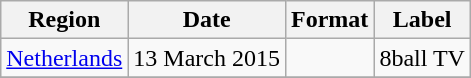<table class=wikitable>
<tr>
<th>Region</th>
<th>Date</th>
<th>Format</th>
<th>Label</th>
</tr>
<tr>
<td><a href='#'>Netherlands</a></td>
<td>13 March 2015</td>
<td></td>
<td>8ball TV</td>
</tr>
<tr>
</tr>
</table>
